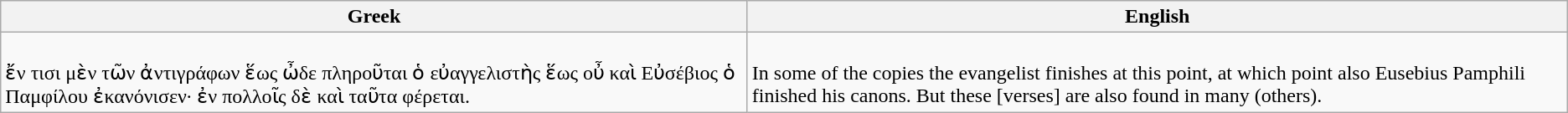<table class="wikitable">
<tr>
<th>Greek</th>
<th>English</th>
</tr>
<tr>
<td><br>ἔν τισι μὲν τῶν ἀντιγράφων ἕως ὦδε πληροῦται ὁ εὐαγγελιστὴς ἕως οὖ καὶ Εὐσέβιος ὁ Παμφίλου ἐκανόνισεν· ἐν πολλοῖς δὲ καὶ ταῦτα φέρεται.</td>
<td><br>In some of the copies the evangelist finishes at this point, at which point also Eusebius Pamphili finished his canons. But these [verses] are also found in many (others).</td>
</tr>
</table>
